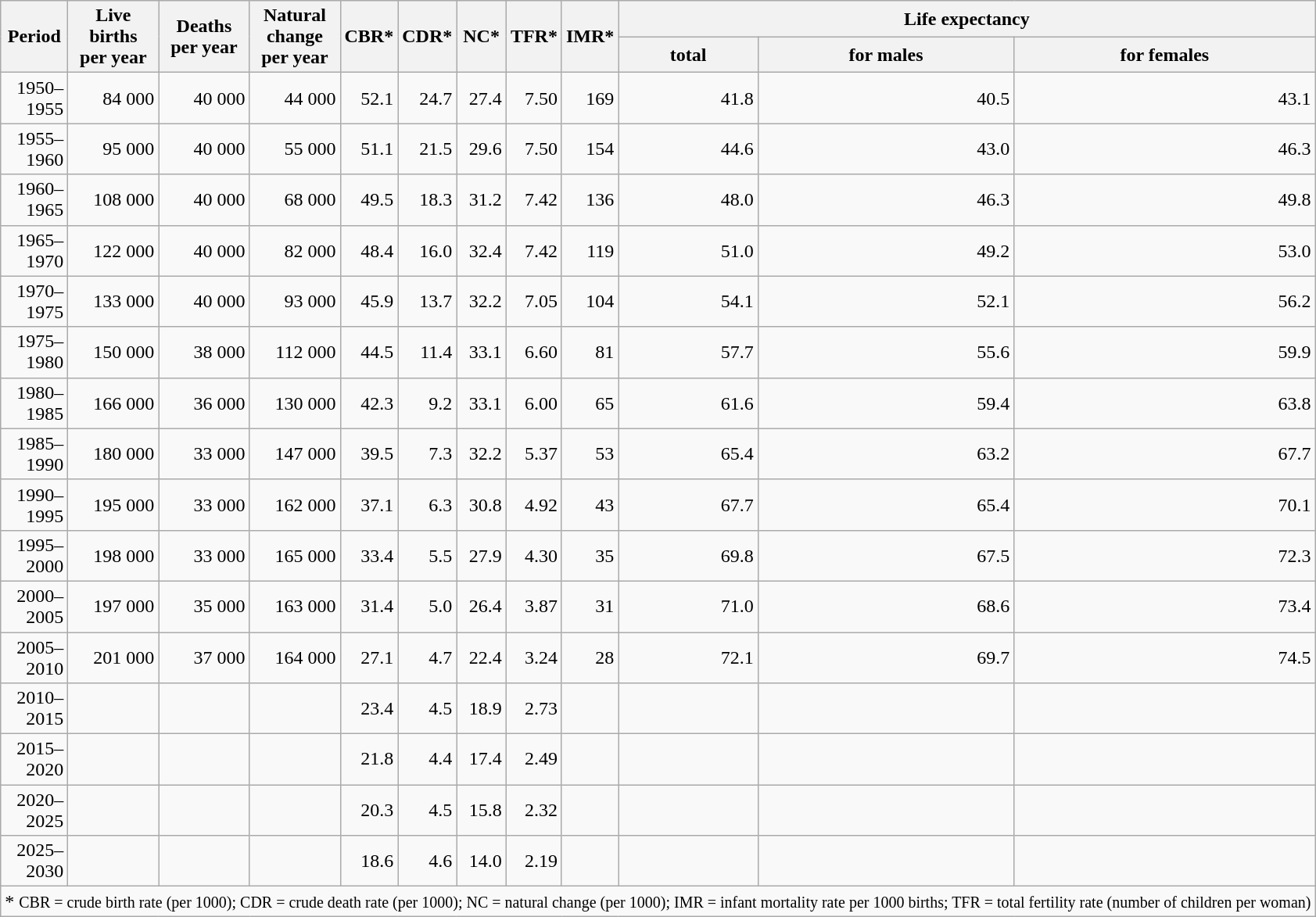<table class="wikitable" style="text-align: right;">
<tr>
<th rowspan=2 width="50pt">Period</th>
<th rowspan=2 width="70pt">Live births<br>per year</th>
<th rowspan=2 width="70pt">Deaths<br>per year</th>
<th rowspan=2 width="70pt">Natural change<br>per year</th>
<th rowspan=2 width="35pt">CBR*</th>
<th rowspan=2 width="35pt">CDR*</th>
<th rowspan=2 width="35pt">NC*</th>
<th rowspan=2 width="35pt">TFR*</th>
<th rowspan=2 width="35pt">IMR*</th>
<th colspan=3>Life expectancy</th>
</tr>
<tr>
<th>total</th>
<th>for males</th>
<th>for females</th>
</tr>
<tr>
<td>1950–1955</td>
<td>84 000</td>
<td>40 000</td>
<td>44 000</td>
<td>52.1</td>
<td>24.7</td>
<td>27.4</td>
<td>7.50</td>
<td>169</td>
<td>41.8</td>
<td>40.5</td>
<td>43.1</td>
</tr>
<tr>
<td>1955–1960</td>
<td>95 000</td>
<td>40 000</td>
<td>55 000</td>
<td>51.1</td>
<td>21.5</td>
<td>29.6</td>
<td>7.50</td>
<td>154</td>
<td>44.6</td>
<td>43.0</td>
<td>46.3</td>
</tr>
<tr>
<td>1960–1965</td>
<td>108 000</td>
<td>40 000</td>
<td>68 000</td>
<td>49.5</td>
<td>18.3</td>
<td>31.2</td>
<td>7.42</td>
<td>136</td>
<td>48.0</td>
<td>46.3</td>
<td>49.8</td>
</tr>
<tr>
<td>1965–1970</td>
<td>122 000</td>
<td>40 000</td>
<td>82 000</td>
<td>48.4</td>
<td>16.0</td>
<td>32.4</td>
<td>7.42</td>
<td>119</td>
<td>51.0</td>
<td>49.2</td>
<td>53.0</td>
</tr>
<tr>
<td>1970–1975</td>
<td>133 000</td>
<td>40 000</td>
<td>93 000</td>
<td>45.9</td>
<td>13.7</td>
<td>32.2</td>
<td>7.05</td>
<td>104</td>
<td>54.1</td>
<td>52.1</td>
<td>56.2</td>
</tr>
<tr>
<td>1975–1980</td>
<td>150 000</td>
<td>38 000</td>
<td>112 000</td>
<td>44.5</td>
<td>11.4</td>
<td>33.1</td>
<td>6.60</td>
<td>81</td>
<td>57.7</td>
<td>55.6</td>
<td>59.9</td>
</tr>
<tr>
<td>1980–1985</td>
<td>166 000</td>
<td>36 000</td>
<td>130 000</td>
<td>42.3</td>
<td>9.2</td>
<td>33.1</td>
<td>6.00</td>
<td>65</td>
<td>61.6</td>
<td>59.4</td>
<td>63.8</td>
</tr>
<tr>
<td>1985–1990</td>
<td>180 000</td>
<td>33 000</td>
<td>147 000</td>
<td>39.5</td>
<td>7.3</td>
<td>32.2</td>
<td>5.37</td>
<td>53</td>
<td>65.4</td>
<td>63.2</td>
<td>67.7</td>
</tr>
<tr>
<td>1990–1995</td>
<td>195 000</td>
<td>33 000</td>
<td>162 000</td>
<td>37.1</td>
<td>6.3</td>
<td>30.8</td>
<td>4.92</td>
<td>43</td>
<td>67.7</td>
<td>65.4</td>
<td>70.1</td>
</tr>
<tr>
<td>1995–2000</td>
<td>198 000</td>
<td>33 000</td>
<td>165 000</td>
<td>33.4</td>
<td>5.5</td>
<td>27.9</td>
<td>4.30</td>
<td>35</td>
<td>69.8</td>
<td>67.5</td>
<td>72.3</td>
</tr>
<tr>
<td>2000–2005</td>
<td>197 000</td>
<td>35 000</td>
<td>163 000</td>
<td>31.4</td>
<td>5.0</td>
<td>26.4</td>
<td>3.87</td>
<td>31</td>
<td>71.0</td>
<td>68.6</td>
<td>73.4</td>
</tr>
<tr>
<td>2005–2010</td>
<td>201 000</td>
<td>37 000</td>
<td>164 000</td>
<td>27.1</td>
<td>4.7</td>
<td>22.4</td>
<td>3.24</td>
<td>28</td>
<td>72.1</td>
<td>69.7</td>
<td>74.5</td>
</tr>
<tr>
<td>2010–2015</td>
<td></td>
<td></td>
<td></td>
<td>23.4</td>
<td>4.5</td>
<td>18.9</td>
<td>2.73</td>
<td></td>
<td></td>
<td></td>
<td></td>
</tr>
<tr>
<td>2015–2020</td>
<td></td>
<td></td>
<td></td>
<td>21.8</td>
<td>4.4</td>
<td>17.4</td>
<td>2.49</td>
<td></td>
<td></td>
<td></td>
<td></td>
</tr>
<tr>
<td>2020–2025</td>
<td></td>
<td></td>
<td></td>
<td>20.3</td>
<td>4.5</td>
<td>15.8</td>
<td>2.32</td>
<td></td>
<td></td>
<td></td>
<td></td>
</tr>
<tr>
<td>2025–2030</td>
<td></td>
<td></td>
<td></td>
<td>18.6</td>
<td>4.6</td>
<td>14.0</td>
<td>2.19</td>
<td></td>
<td></td>
<td></td>
<td></td>
</tr>
<tr>
<td align="left" colspan="12">* <small> CBR = crude birth rate (per 1000); CDR = crude death rate (per 1000); NC = natural change (per 1000); IMR = infant mortality rate per 1000 births; TFR = total fertility rate (number of children per woman)</small></td>
</tr>
</table>
